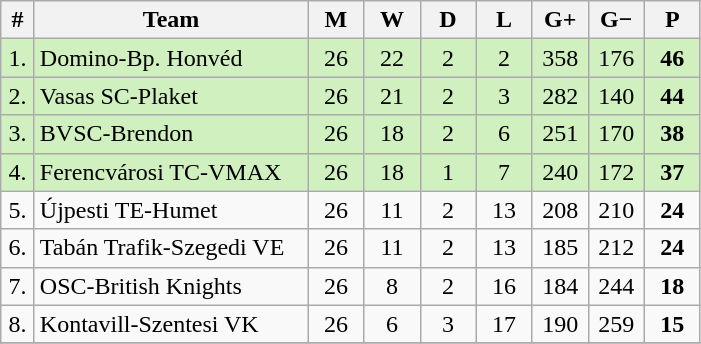<table class="wikitable" style="text-align: center;">
<tr>
<th width="15">#</th>
<th width="175">Team</th>
<th width="30">M</th>
<th width="30">W</th>
<th width="30">D</th>
<th width="30">L</th>
<th width="30">G+</th>
<th width="30">G−</th>
<th width="30">P</th>
</tr>
<tr style="background: #D0F0C0;">
<td>1.</td>
<td align="left">Domino-Bp. Honvéd</td>
<td>26</td>
<td>22</td>
<td>2</td>
<td>2</td>
<td>358</td>
<td>176</td>
<td><strong>46</strong></td>
</tr>
<tr style="background: #D0F0C0;">
<td>2.</td>
<td align="left">Vasas SC-Plaket</td>
<td>26</td>
<td>21</td>
<td>2</td>
<td>3</td>
<td>282</td>
<td>140</td>
<td><strong>44</strong></td>
</tr>
<tr style="background: #D0F0C0;">
<td>3.</td>
<td align="left">BVSC-Brendon</td>
<td>26</td>
<td>18</td>
<td>2</td>
<td>6</td>
<td>251</td>
<td>170</td>
<td><strong>38</strong></td>
</tr>
<tr style="background: #D0F0C0;">
<td>4.</td>
<td align="left">Ferencvárosi TC-VMAX</td>
<td>26</td>
<td>18</td>
<td>1</td>
<td>7</td>
<td>240</td>
<td>172</td>
<td><strong>37</strong></td>
</tr>
<tr>
<td>5.</td>
<td align="left">Újpesti TE-Humet</td>
<td>26</td>
<td>11</td>
<td>2</td>
<td>13</td>
<td>208</td>
<td>210</td>
<td><strong>24</strong></td>
</tr>
<tr>
<td>6.</td>
<td align="left">Tabán Trafik-Szegedi VE</td>
<td>26</td>
<td>11</td>
<td>2</td>
<td>13</td>
<td>185</td>
<td>212</td>
<td><strong>24</strong></td>
</tr>
<tr>
<td>7.</td>
<td align="left">OSC-British Knights</td>
<td>26</td>
<td>8</td>
<td>2</td>
<td>16</td>
<td>184</td>
<td>244</td>
<td><strong>18</strong></td>
</tr>
<tr>
<td>8.</td>
<td align="left">Kontavill-Szentesi VK</td>
<td>26</td>
<td>6</td>
<td>3</td>
<td>17</td>
<td>190</td>
<td>259</td>
<td><strong>15</strong></td>
</tr>
<tr>
</tr>
</table>
